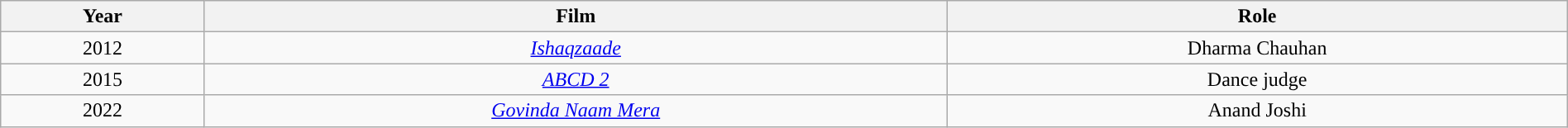<table class="wikitable" sortable" style="width: 100%; text-align: center;">
<tr>
<th>Year</th>
<th>Film</th>
<th>Role</th>
</tr>
<tr>
<td>2012</td>
<td><em><a href='#'>Ishaqzaade</a></em></td>
<td>Dharma Chauhan</td>
</tr>
<tr>
<td>2015</td>
<td><em><a href='#'>ABCD 2</a></em></td>
<td>Dance judge</td>
</tr>
<tr>
<td>2022</td>
<td><em><a href='#'>Govinda Naam Mera</a></td>
<td>Anand Joshi</td>
</tr>
</table>
